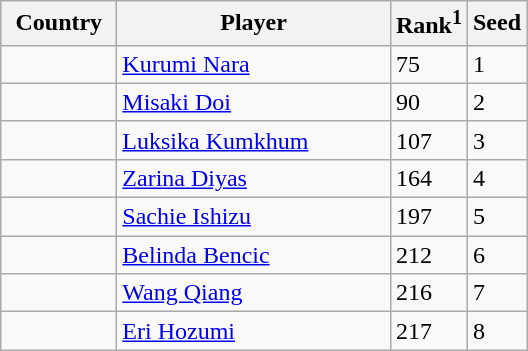<table class="sortable wikitable">
<tr>
<th width="70">Country</th>
<th width="175">Player</th>
<th>Rank<sup>1</sup></th>
<th>Seed</th>
</tr>
<tr>
<td></td>
<td><a href='#'>Kurumi Nara</a></td>
<td>75</td>
<td>1</td>
</tr>
<tr>
<td></td>
<td><a href='#'>Misaki Doi</a></td>
<td>90</td>
<td>2</td>
</tr>
<tr>
<td></td>
<td><a href='#'>Luksika Kumkhum</a></td>
<td>107</td>
<td>3</td>
</tr>
<tr>
<td></td>
<td><a href='#'>Zarina Diyas</a></td>
<td>164</td>
<td>4</td>
</tr>
<tr>
<td></td>
<td><a href='#'>Sachie Ishizu</a></td>
<td>197</td>
<td>5</td>
</tr>
<tr>
<td></td>
<td><a href='#'>Belinda Bencic</a></td>
<td>212</td>
<td>6</td>
</tr>
<tr>
<td></td>
<td><a href='#'>Wang Qiang</a></td>
<td>216</td>
<td>7</td>
</tr>
<tr>
<td></td>
<td><a href='#'>Eri Hozumi</a></td>
<td>217</td>
<td>8</td>
</tr>
</table>
